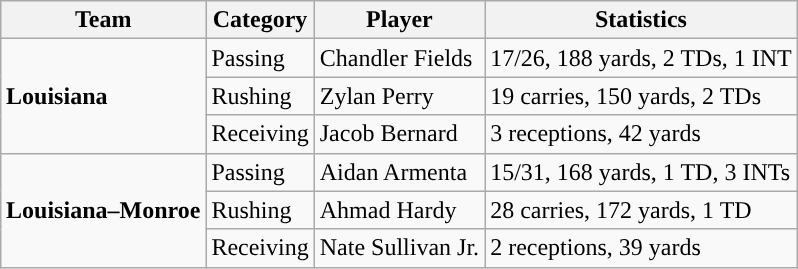<table class="wikitable" style="float: right;">
<tr>
<th>Team</th>
<th>Category</th>
<th>Player</th>
<th>Statistics</th>
</tr>
<tr>
<td rowspan=3><strong>Louisiana</strong></td>
<td>Passing</td>
<td>Chandler Fields</td>
<td>17/26, 188 yards, 2 TDs, 1 INT</td>
</tr>
<tr>
<td>Rushing</td>
<td>Zylan Perry</td>
<td>19 carries, 150 yards, 2 TDs</td>
</tr>
<tr>
<td>Receiving</td>
<td>Jacob Bernard</td>
<td>3 receptions, 42 yards</td>
</tr>
<tr>
<td rowspan=3><strong>Louisiana–Monroe</strong></td>
<td>Passing</td>
<td>Aidan Armenta</td>
<td>15/31, 168 yards, 1 TD, 3 INTs</td>
</tr>
<tr>
<td>Rushing</td>
<td>Ahmad Hardy</td>
<td>28 carries, 172 yards, 1 TD</td>
</tr>
<tr>
<td>Receiving</td>
<td>Nate Sullivan Jr.</td>
<td>2 receptions, 39 yards</td>
</tr>
</table>
